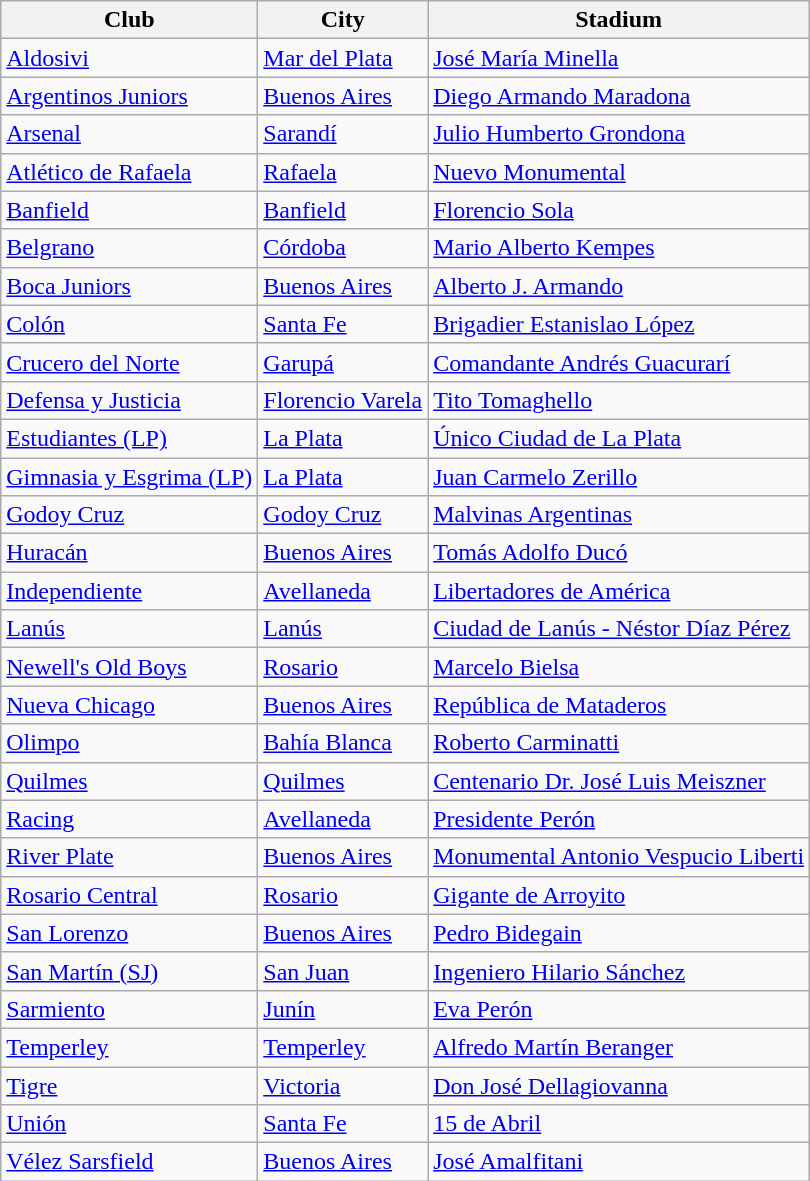<table class="wikitable sortable">
<tr>
<th>Club</th>
<th>City</th>
<th>Stadium</th>
</tr>
<tr>
<td><a href='#'>Aldosivi</a></td>
<td><a href='#'>Mar del Plata</a></td>
<td><a href='#'>José María Minella</a></td>
</tr>
<tr>
<td><a href='#'>Argentinos Juniors</a></td>
<td><a href='#'>Buenos Aires</a></td>
<td><a href='#'>Diego Armando Maradona</a></td>
</tr>
<tr>
<td><a href='#'>Arsenal</a></td>
<td><a href='#'>Sarandí</a></td>
<td><a href='#'>Julio Humberto Grondona</a></td>
</tr>
<tr>
<td><a href='#'>Atlético de Rafaela</a></td>
<td><a href='#'>Rafaela</a></td>
<td><a href='#'>Nuevo Monumental</a></td>
</tr>
<tr>
<td><a href='#'>Banfield</a></td>
<td><a href='#'>Banfield</a></td>
<td><a href='#'>Florencio Sola</a></td>
</tr>
<tr>
<td><a href='#'>Belgrano</a></td>
<td><a href='#'>Córdoba</a></td>
<td><a href='#'>Mario Alberto Kempes</a></td>
</tr>
<tr>
<td><a href='#'>Boca Juniors</a></td>
<td><a href='#'>Buenos Aires</a></td>
<td><a href='#'>Alberto J. Armando</a></td>
</tr>
<tr>
<td><a href='#'>Colón</a></td>
<td><a href='#'>Santa Fe</a></td>
<td><a href='#'>Brigadier Estanislao López</a></td>
</tr>
<tr>
<td><a href='#'>Crucero del Norte</a></td>
<td><a href='#'>Garupá</a></td>
<td><a href='#'>Comandante Andrés Guacurarí</a></td>
</tr>
<tr>
<td><a href='#'>Defensa y Justicia</a></td>
<td><a href='#'>Florencio Varela</a></td>
<td><a href='#'>Tito Tomaghello</a></td>
</tr>
<tr>
<td><a href='#'>Estudiantes (LP)</a></td>
<td><a href='#'>La Plata</a></td>
<td><a href='#'>Único Ciudad de La Plata</a></td>
</tr>
<tr>
<td><a href='#'>Gimnasia y Esgrima (LP)</a></td>
<td><a href='#'>La Plata</a></td>
<td><a href='#'>Juan Carmelo Zerillo</a></td>
</tr>
<tr>
<td><a href='#'>Godoy Cruz</a></td>
<td><a href='#'>Godoy Cruz</a></td>
<td><a href='#'>Malvinas Argentinas</a></td>
</tr>
<tr>
<td><a href='#'>Huracán</a></td>
<td><a href='#'>Buenos Aires</a></td>
<td><a href='#'>Tomás Adolfo Ducó</a></td>
</tr>
<tr>
<td><a href='#'>Independiente</a></td>
<td><a href='#'>Avellaneda</a></td>
<td><a href='#'>Libertadores de América</a></td>
</tr>
<tr>
<td><a href='#'>Lanús</a></td>
<td><a href='#'>Lanús</a></td>
<td><a href='#'>Ciudad de Lanús - Néstor Díaz Pérez</a></td>
</tr>
<tr>
<td><a href='#'>Newell's Old Boys</a></td>
<td><a href='#'>Rosario</a></td>
<td><a href='#'>Marcelo Bielsa</a></td>
</tr>
<tr>
<td><a href='#'>Nueva Chicago</a></td>
<td><a href='#'>Buenos Aires</a></td>
<td><a href='#'>República de Mataderos</a></td>
</tr>
<tr>
<td><a href='#'>Olimpo</a></td>
<td><a href='#'>Bahía Blanca</a></td>
<td><a href='#'>Roberto Carminatti</a></td>
</tr>
<tr>
<td><a href='#'>Quilmes</a></td>
<td><a href='#'>Quilmes</a></td>
<td><a href='#'>Centenario Dr. José Luis Meiszner</a></td>
</tr>
<tr>
<td><a href='#'>Racing</a></td>
<td><a href='#'>Avellaneda</a></td>
<td><a href='#'>Presidente Perón</a></td>
</tr>
<tr>
<td><a href='#'>River Plate</a></td>
<td><a href='#'>Buenos Aires</a></td>
<td><a href='#'>Monumental Antonio Vespucio Liberti</a></td>
</tr>
<tr>
<td><a href='#'>Rosario Central</a></td>
<td><a href='#'>Rosario</a></td>
<td><a href='#'>Gigante de Arroyito</a></td>
</tr>
<tr>
<td><a href='#'>San Lorenzo</a></td>
<td><a href='#'>Buenos Aires</a></td>
<td><a href='#'>Pedro Bidegain</a></td>
</tr>
<tr>
<td><a href='#'>San Martín (SJ)</a></td>
<td><a href='#'>San Juan</a></td>
<td><a href='#'>Ingeniero Hilario Sánchez</a></td>
</tr>
<tr>
<td><a href='#'>Sarmiento</a></td>
<td><a href='#'>Junín</a></td>
<td><a href='#'>Eva Perón</a></td>
</tr>
<tr>
<td><a href='#'>Temperley</a></td>
<td><a href='#'>Temperley</a></td>
<td><a href='#'>Alfredo Martín Beranger</a></td>
</tr>
<tr>
<td><a href='#'>Tigre</a></td>
<td><a href='#'>Victoria</a></td>
<td><a href='#'>Don José Dellagiovanna</a></td>
</tr>
<tr>
<td><a href='#'>Unión</a></td>
<td><a href='#'>Santa Fe</a></td>
<td><a href='#'>15 de Abril</a></td>
</tr>
<tr>
<td><a href='#'>Vélez Sarsfield</a></td>
<td><a href='#'>Buenos Aires</a></td>
<td><a href='#'>José Amalfitani</a></td>
</tr>
</table>
